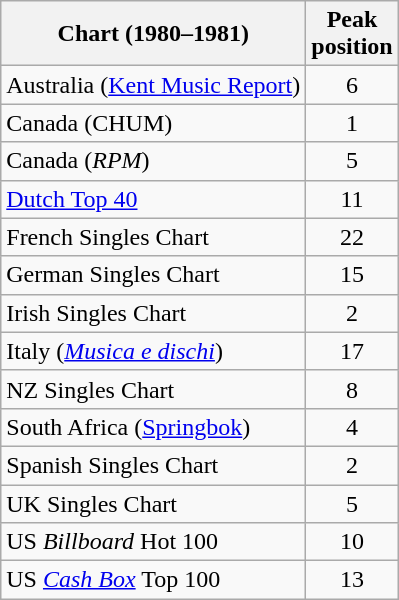<table class="wikitable plainrowheaders sortable">
<tr>
<th>Chart (1980–1981)</th>
<th>Peak<br>position</th>
</tr>
<tr>
<td>Australia (<a href='#'>Kent Music Report</a>)</td>
<td style="text-align:center;">6</td>
</tr>
<tr>
<td>Canada (CHUM)</td>
<td style="text-align:center;">1</td>
</tr>
<tr>
<td>Canada (<em>RPM</em>)</td>
<td style="text-align:center;">5</td>
</tr>
<tr>
<td><a href='#'>Dutch Top 40</a></td>
<td style="text-align:center;">11</td>
</tr>
<tr>
<td>French Singles Chart</td>
<td style="text-align:center;">22</td>
</tr>
<tr>
<td>German Singles Chart</td>
<td style="text-align:center;">15</td>
</tr>
<tr>
<td>Irish Singles Chart</td>
<td style="text-align:center;">2</td>
</tr>
<tr>
<td>Italy (<em><a href='#'>Musica e dischi</a></em>)</td>
<td align="center">17</td>
</tr>
<tr>
<td>NZ Singles Chart</td>
<td style="text-align:center;">8</td>
</tr>
<tr>
<td>South Africa (<a href='#'>Springbok</a>)</td>
<td style="text-align:center;">4</td>
</tr>
<tr>
<td>Spanish Singles Chart</td>
<td style="text-align:center;">2</td>
</tr>
<tr>
<td>UK Singles Chart</td>
<td style="text-align:center;">5</td>
</tr>
<tr>
<td>US <em>Billboard</em> Hot 100</td>
<td style="text-align:center;">10</td>
</tr>
<tr>
<td>US <a href='#'><em>Cash Box</em></a> Top 100</td>
<td style="text-align:center;">13</td>
</tr>
</table>
